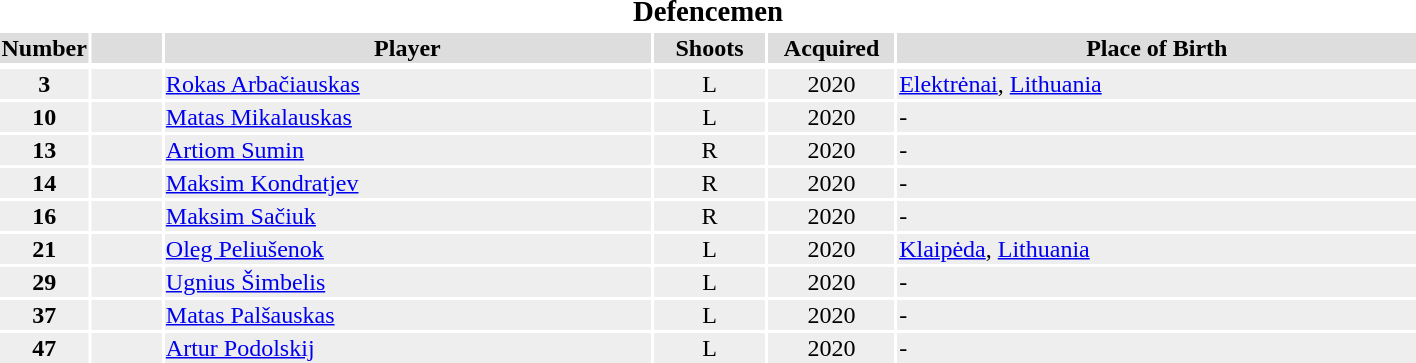<table width=75%>
<tr>
<th colspan=7><big>Defencemen</big></th>
</tr>
<tr bgcolor="#dddddd">
<th width=5%>Number</th>
<th width=5%></th>
<th !width=15%>Player</th>
<th width=8%>Shoots</th>
<th width=9%>Acquired</th>
<th width=37%>Place of Birth</th>
</tr>
<tr>
</tr>
<tr bgcolor="#eeeeee">
<td align=center><strong>3</strong></td>
<td align=center></td>
<td><a href='#'>Rokas Arbačiauskas</a></td>
<td align=center>L</td>
<td align=center>2020</td>
<td><a href='#'>Elektrėnai</a>, <a href='#'>Lithuania</a></td>
</tr>
<tr bgcolor="#eeeeee">
<td align=center><strong>10</strong></td>
<td align=center></td>
<td><a href='#'>Matas Mikalauskas</a></td>
<td align=center>L</td>
<td align=center>2020</td>
<td>-</td>
</tr>
<tr bgcolor="#eeeeee">
<td align=center><strong>13</strong></td>
<td align=center></td>
<td><a href='#'>Artiom Sumin</a></td>
<td align=center>R</td>
<td align=center>2020</td>
<td>-</td>
</tr>
<tr bgcolor="#eeeeee">
<td align=center><strong>14</strong></td>
<td align=center></td>
<td><a href='#'>Maksim Kondratjev</a></td>
<td align=center>R</td>
<td align=center>2020</td>
<td>-</td>
</tr>
<tr bgcolor="#eeeeee">
<td align=center><strong>16</strong></td>
<td align=center></td>
<td><a href='#'>Maksim Sačiuk</a></td>
<td align=center>R</td>
<td align=center>2020</td>
<td>-</td>
</tr>
<tr bgcolor="#eeeeee">
<td align=center><strong>21</strong></td>
<td align=center></td>
<td><a href='#'>Oleg Peliušenok</a></td>
<td align=center>L</td>
<td align=center>2020</td>
<td><a href='#'>Klaipėda</a>, <a href='#'>Lithuania</a></td>
</tr>
<tr bgcolor="#eeeeee">
<td align=center><strong>29</strong></td>
<td align=center></td>
<td><a href='#'>Ugnius Šimbelis</a></td>
<td align=center>L</td>
<td align=center>2020</td>
<td>-</td>
</tr>
<tr bgcolor="#eeeeee">
<td align=center><strong>37</strong></td>
<td align=center></td>
<td><a href='#'>Matas Palšauskas</a></td>
<td align=center>L</td>
<td align=center>2020</td>
<td>-</td>
</tr>
<tr bgcolor="#eeeeee">
<td align=center><strong>47</strong></td>
<td align=center></td>
<td><a href='#'>Artur Podolskij</a></td>
<td align=center>L</td>
<td align=center>2020</td>
<td>-</td>
</tr>
</table>
